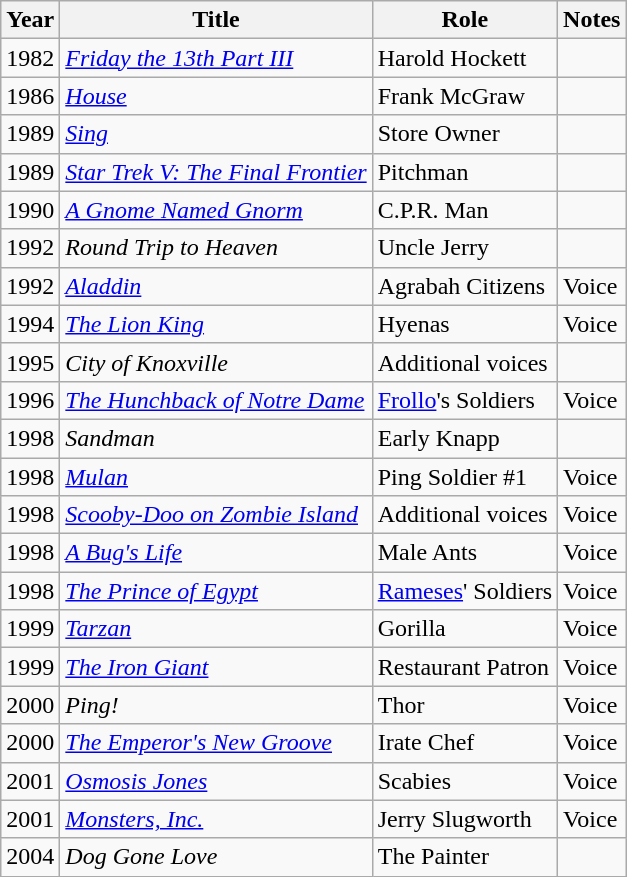<table class="wikitable">
<tr>
<th>Year</th>
<th>Title</th>
<th>Role</th>
<th>Notes</th>
</tr>
<tr>
<td>1982</td>
<td><em><a href='#'>Friday the 13th Part III</a></em></td>
<td>Harold Hockett</td>
<td></td>
</tr>
<tr>
<td>1986</td>
<td><em><a href='#'>House</a></em></td>
<td>Frank McGraw</td>
<td></td>
</tr>
<tr>
<td>1989</td>
<td><em><a href='#'>Sing</a></em></td>
<td>Store Owner</td>
<td></td>
</tr>
<tr>
<td>1989</td>
<td><em><a href='#'>Star Trek V: The Final Frontier</a></em></td>
<td>Pitchman</td>
<td></td>
</tr>
<tr>
<td>1990</td>
<td><em><a href='#'>A Gnome Named Gnorm</a></em></td>
<td>C.P.R. Man</td>
<td></td>
</tr>
<tr>
<td>1992</td>
<td><em>Round Trip to Heaven</em></td>
<td>Uncle Jerry</td>
<td></td>
</tr>
<tr>
<td>1992</td>
<td><em><a href='#'>Aladdin</a></em></td>
<td>Agrabah Citizens</td>
<td>Voice</td>
</tr>
<tr>
<td>1994</td>
<td><em><a href='#'>The Lion King</a></em></td>
<td>Hyenas</td>
<td>Voice</td>
</tr>
<tr>
<td>1995</td>
<td><em>City of Knoxville</em></td>
<td>Additional voices</td>
<td></td>
</tr>
<tr>
<td>1996</td>
<td><em><a href='#'>The Hunchback of Notre Dame</a></em></td>
<td><a href='#'>Frollo</a>'s Soldiers</td>
<td>Voice</td>
</tr>
<tr>
<td>1998</td>
<td><em>Sandman</em></td>
<td>Early Knapp</td>
<td></td>
</tr>
<tr>
<td>1998</td>
<td><em><a href='#'>Mulan</a></em></td>
<td>Ping Soldier #1</td>
<td>Voice</td>
</tr>
<tr>
<td>1998</td>
<td><em><a href='#'>Scooby-Doo on Zombie Island</a></em></td>
<td>Additional voices</td>
<td>Voice</td>
</tr>
<tr>
<td>1998</td>
<td><em><a href='#'>A Bug's Life</a></em></td>
<td>Male Ants</td>
<td>Voice</td>
</tr>
<tr>
<td>1998</td>
<td><em><a href='#'>The Prince of Egypt</a></em></td>
<td><a href='#'>Rameses</a>' Soldiers</td>
<td>Voice</td>
</tr>
<tr>
<td>1999</td>
<td><em><a href='#'>Tarzan</a></em></td>
<td>Gorilla</td>
<td>Voice</td>
</tr>
<tr>
<td>1999</td>
<td><em><a href='#'>The Iron Giant</a></em></td>
<td>Restaurant Patron</td>
<td>Voice</td>
</tr>
<tr>
<td>2000</td>
<td><em>Ping!</em></td>
<td>Thor</td>
<td>Voice</td>
</tr>
<tr>
<td>2000</td>
<td><em><a href='#'>The Emperor's New Groove</a></em></td>
<td>Irate Chef</td>
<td>Voice</td>
</tr>
<tr>
<td>2001</td>
<td><em><a href='#'>Osmosis Jones</a></em></td>
<td>Scabies</td>
<td>Voice</td>
</tr>
<tr>
<td>2001</td>
<td><em><a href='#'>Monsters, Inc.</a></em></td>
<td>Jerry Slugworth</td>
<td>Voice</td>
</tr>
<tr>
<td>2004</td>
<td><em>Dog Gone Love</em></td>
<td>The Painter</td>
<td></td>
</tr>
</table>
